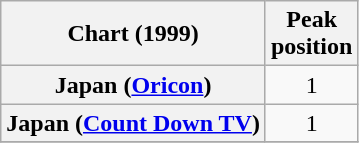<table class="wikitable plainrowheaders">
<tr>
<th>Chart (1999)</th>
<th>Peak<br>position</th>
</tr>
<tr>
<th scope="row">Japan (<a href='#'>Oricon</a>)</th>
<td style="text-align:center;">1</td>
</tr>
<tr>
<th scope="row">Japan (<a href='#'>Count Down TV</a>)</th>
<td style="text-align:center;">1</td>
</tr>
<tr>
</tr>
</table>
